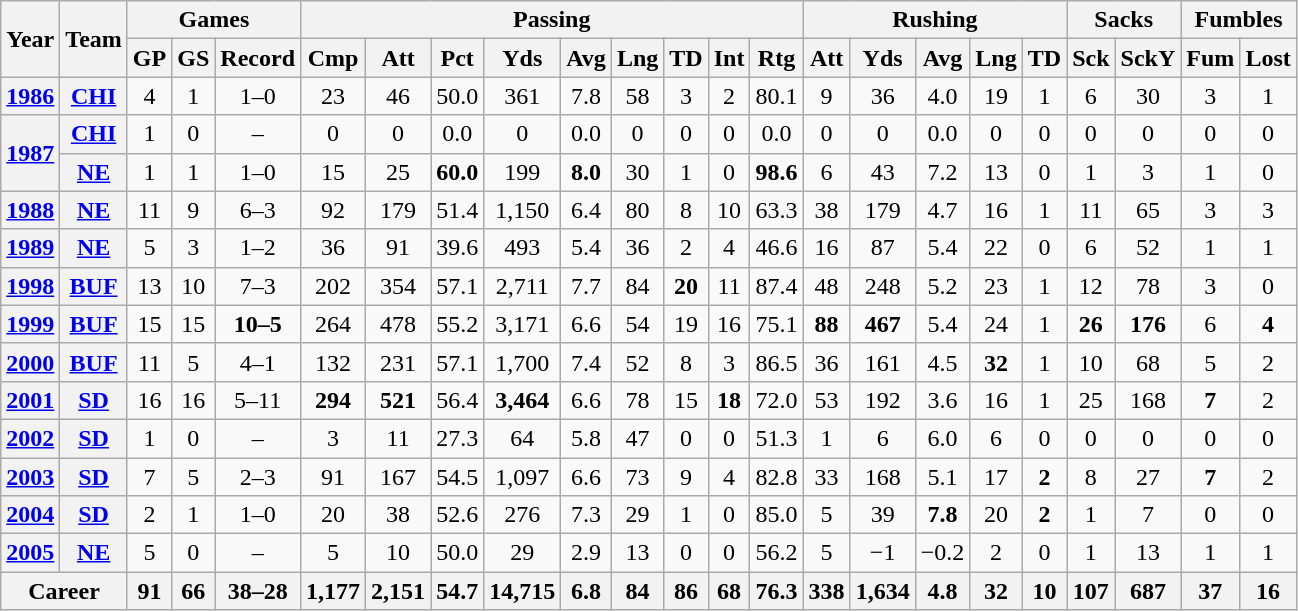<table class="wikitable" style="text-align: center;">
<tr>
<th rowspan="2">Year</th>
<th rowspan="2">Team</th>
<th colspan="3">Games</th>
<th colspan="9">Passing</th>
<th colspan="5">Rushing</th>
<th colspan="2">Sacks</th>
<th colspan="2">Fumbles</th>
</tr>
<tr>
<th>GP</th>
<th>GS</th>
<th>Record</th>
<th>Cmp</th>
<th>Att</th>
<th>Pct</th>
<th>Yds</th>
<th>Avg</th>
<th>Lng</th>
<th>TD</th>
<th>Int</th>
<th>Rtg</th>
<th>Att</th>
<th>Yds</th>
<th>Avg</th>
<th>Lng</th>
<th>TD</th>
<th>Sck</th>
<th>SckY</th>
<th>Fum</th>
<th>Lost</th>
</tr>
<tr>
<th><a href='#'>1986</a></th>
<th><a href='#'>CHI</a></th>
<td>4</td>
<td>1</td>
<td>1–0</td>
<td>23</td>
<td>46</td>
<td>50.0</td>
<td>361</td>
<td>7.8</td>
<td>58</td>
<td>3</td>
<td>2</td>
<td>80.1</td>
<td>9</td>
<td>36</td>
<td>4.0</td>
<td>19</td>
<td>1</td>
<td>6</td>
<td>30</td>
<td>3</td>
<td>1</td>
</tr>
<tr>
<th rowspan="2"><a href='#'>1987</a></th>
<th><a href='#'>CHI</a></th>
<td>1</td>
<td>0</td>
<td>–</td>
<td>0</td>
<td>0</td>
<td>0.0</td>
<td>0</td>
<td>0.0</td>
<td>0</td>
<td>0</td>
<td>0</td>
<td>0.0</td>
<td>0</td>
<td>0</td>
<td>0.0</td>
<td>0</td>
<td>0</td>
<td>0</td>
<td>0</td>
<td>0</td>
<td>0</td>
</tr>
<tr>
<th><a href='#'>NE</a></th>
<td>1</td>
<td>1</td>
<td>1–0</td>
<td>15</td>
<td>25</td>
<td><strong>60.0</strong></td>
<td>199</td>
<td><strong>8.0</strong></td>
<td>30</td>
<td>1</td>
<td>0</td>
<td><strong>98.6</strong></td>
<td>6</td>
<td>43</td>
<td>7.2</td>
<td>13</td>
<td>0</td>
<td>1</td>
<td>3</td>
<td>1</td>
<td>0</td>
</tr>
<tr>
<th><a href='#'>1988</a></th>
<th><a href='#'>NE</a></th>
<td>11</td>
<td>9</td>
<td>6–3</td>
<td>92</td>
<td>179</td>
<td>51.4</td>
<td>1,150</td>
<td>6.4</td>
<td>80</td>
<td>8</td>
<td>10</td>
<td>63.3</td>
<td>38</td>
<td>179</td>
<td>4.7</td>
<td>16</td>
<td>1</td>
<td>11</td>
<td>65</td>
<td>3</td>
<td>3</td>
</tr>
<tr>
<th><a href='#'>1989</a></th>
<th><a href='#'>NE</a></th>
<td>5</td>
<td>3</td>
<td>1–2</td>
<td>36</td>
<td>91</td>
<td>39.6</td>
<td>493</td>
<td>5.4</td>
<td>36</td>
<td>2</td>
<td>4</td>
<td>46.6</td>
<td>16</td>
<td>87</td>
<td>5.4</td>
<td>22</td>
<td>0</td>
<td>6</td>
<td>52</td>
<td>1</td>
<td>1</td>
</tr>
<tr>
<th><a href='#'>1998</a></th>
<th><a href='#'>BUF</a></th>
<td>13</td>
<td>10</td>
<td>7–3</td>
<td>202</td>
<td>354</td>
<td>57.1</td>
<td>2,711</td>
<td>7.7</td>
<td>84</td>
<td><strong>20</strong></td>
<td>11</td>
<td>87.4</td>
<td>48</td>
<td>248</td>
<td>5.2</td>
<td>23</td>
<td>1</td>
<td>12</td>
<td>78</td>
<td>3</td>
<td>0</td>
</tr>
<tr>
<th><a href='#'>1999</a></th>
<th><a href='#'>BUF</a></th>
<td>15</td>
<td>15</td>
<td><strong>10–5</strong></td>
<td>264</td>
<td>478</td>
<td>55.2</td>
<td>3,171</td>
<td>6.6</td>
<td>54</td>
<td>19</td>
<td>16</td>
<td>75.1</td>
<td><strong>88</strong></td>
<td><strong>467</strong></td>
<td>5.4</td>
<td>24</td>
<td>1</td>
<td><strong>26</strong></td>
<td><strong>176</strong></td>
<td>6</td>
<td><strong>4</strong></td>
</tr>
<tr>
<th><a href='#'>2000</a></th>
<th><a href='#'>BUF</a></th>
<td>11</td>
<td>5</td>
<td>4–1</td>
<td>132</td>
<td>231</td>
<td>57.1</td>
<td>1,700</td>
<td>7.4</td>
<td>52</td>
<td>8</td>
<td>3</td>
<td>86.5</td>
<td>36</td>
<td>161</td>
<td>4.5</td>
<td><strong>32</strong></td>
<td>1</td>
<td>10</td>
<td>68</td>
<td>5</td>
<td>2</td>
</tr>
<tr>
<th><a href='#'>2001</a></th>
<th><a href='#'>SD</a></th>
<td>16</td>
<td>16</td>
<td>5–11</td>
<td><strong>294</strong></td>
<td><strong>521</strong></td>
<td>56.4</td>
<td><strong>3,464</strong></td>
<td>6.6</td>
<td>78</td>
<td>15</td>
<td><strong>18</strong></td>
<td>72.0</td>
<td>53</td>
<td>192</td>
<td>3.6</td>
<td>16</td>
<td>1</td>
<td>25</td>
<td>168</td>
<td><strong>7</strong></td>
<td>2</td>
</tr>
<tr>
<th><a href='#'>2002</a></th>
<th><a href='#'>SD</a></th>
<td>1</td>
<td>0</td>
<td>–</td>
<td>3</td>
<td>11</td>
<td>27.3</td>
<td>64</td>
<td>5.8</td>
<td>47</td>
<td>0</td>
<td>0</td>
<td>51.3</td>
<td>1</td>
<td>6</td>
<td>6.0</td>
<td>6</td>
<td>0</td>
<td>0</td>
<td>0</td>
<td>0</td>
<td>0</td>
</tr>
<tr>
<th><a href='#'>2003</a></th>
<th><a href='#'>SD</a></th>
<td>7</td>
<td>5</td>
<td>2–3</td>
<td>91</td>
<td>167</td>
<td>54.5</td>
<td>1,097</td>
<td>6.6</td>
<td>73</td>
<td>9</td>
<td>4</td>
<td>82.8</td>
<td>33</td>
<td>168</td>
<td>5.1</td>
<td>17</td>
<td><strong>2</strong></td>
<td>8</td>
<td>27</td>
<td><strong>7</strong></td>
<td>2</td>
</tr>
<tr>
<th><a href='#'>2004</a></th>
<th><a href='#'>SD</a></th>
<td>2</td>
<td>1</td>
<td>1–0</td>
<td>20</td>
<td>38</td>
<td>52.6</td>
<td>276</td>
<td>7.3</td>
<td>29</td>
<td>1</td>
<td>0</td>
<td>85.0</td>
<td>5</td>
<td>39</td>
<td><strong>7.8</strong></td>
<td>20</td>
<td><strong>2</strong></td>
<td>1</td>
<td>7</td>
<td>0</td>
<td>0</td>
</tr>
<tr>
<th><a href='#'>2005</a></th>
<th><a href='#'>NE</a></th>
<td>5</td>
<td>0</td>
<td>–</td>
<td>5</td>
<td>10</td>
<td>50.0</td>
<td>29</td>
<td>2.9</td>
<td>13</td>
<td>0</td>
<td>0</td>
<td>56.2</td>
<td>5</td>
<td>−1</td>
<td>−0.2</td>
<td>2</td>
<td>0</td>
<td>1</td>
<td>13</td>
<td>1</td>
<td>1</td>
</tr>
<tr>
<th colspan="2">Career</th>
<th>91</th>
<th>66</th>
<th>38–28</th>
<th>1,177</th>
<th>2,151</th>
<th>54.7</th>
<th>14,715</th>
<th>6.8</th>
<th>84</th>
<th>86</th>
<th>68</th>
<th>76.3</th>
<th>338</th>
<th>1,634</th>
<th>4.8</th>
<th>32</th>
<th>10</th>
<th>107</th>
<th>687</th>
<th>37</th>
<th>16</th>
</tr>
</table>
